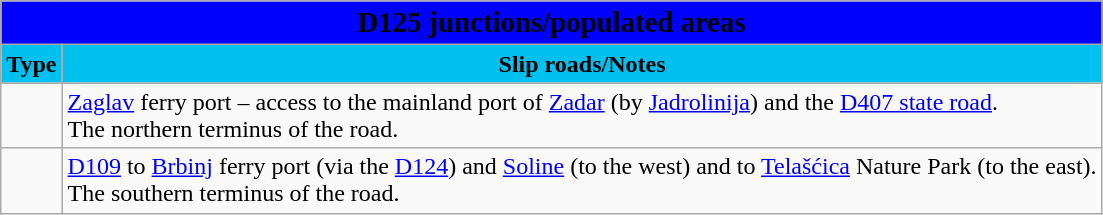<table class="wikitable">
<tr>
<td colspan=2 bgcolor=blue align=center style=margin-top:15><span><big><strong>D125 junctions/populated areas</strong></big></span></td>
</tr>
<tr>
<td align=center bgcolor=00c0f0><strong>Type</strong></td>
<td align=center bgcolor=00c0f0><strong>Slip roads/Notes</strong></td>
</tr>
<tr>
<td></td>
<td><a href='#'>Zaglav</a> ferry port – access to the mainland port of <a href='#'>Zadar</a> (by <a href='#'>Jadrolinija</a>) and the <a href='#'>D407 state road</a>.<br>The northern terminus of the road.</td>
</tr>
<tr>
<td></td>
<td> <a href='#'>D109</a> to <a href='#'>Brbinj</a> ferry port (via the <a href='#'>D124</a>) and <a href='#'>Soline</a> (to the west) and to <a href='#'>Telašćica</a> Nature Park (to the east).<br>The southern terminus of the road.</td>
</tr>
</table>
